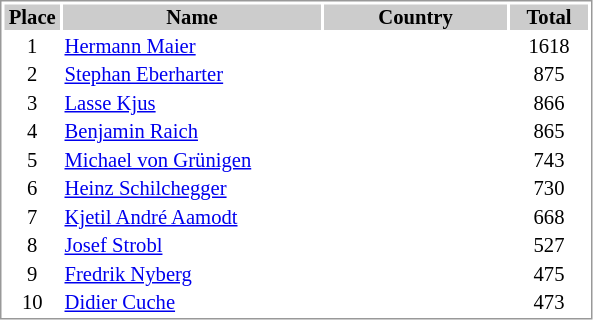<table border="0" style="border: 1px solid #999; background-color:#FFFFFF; text-align:left; font-size:86%; line-height:15px;">
<tr align="center" bgcolor="#CCCCCC">
<th width=35>Place</th>
<th width=170>Name</th>
<th width=120>Country</th>
<th width=50>Total</th>
</tr>
<tr>
<td align=center>1</td>
<td><a href='#'>Hermann Maier</a></td>
<td></td>
<td align=center>1618</td>
</tr>
<tr>
<td align=center>2</td>
<td><a href='#'>Stephan Eberharter</a></td>
<td></td>
<td align=center>875</td>
</tr>
<tr>
<td align=center>3</td>
<td><a href='#'>Lasse Kjus</a></td>
<td></td>
<td align=center>866</td>
</tr>
<tr>
<td align=center>4</td>
<td><a href='#'>Benjamin Raich</a></td>
<td></td>
<td align=center>865</td>
</tr>
<tr>
<td align=center>5</td>
<td><a href='#'>Michael von Grünigen</a></td>
<td></td>
<td align=center>743</td>
</tr>
<tr>
<td align=center>6</td>
<td><a href='#'>Heinz Schilchegger</a></td>
<td></td>
<td align=center>730</td>
</tr>
<tr>
<td align=center>7</td>
<td><a href='#'>Kjetil André Aamodt</a></td>
<td></td>
<td align=center>668</td>
</tr>
<tr>
<td align=center>8</td>
<td><a href='#'>Josef Strobl</a></td>
<td></td>
<td align=center>527</td>
</tr>
<tr>
<td align=center>9</td>
<td><a href='#'>Fredrik Nyberg</a></td>
<td></td>
<td align=center>475</td>
</tr>
<tr>
<td align=center>10</td>
<td><a href='#'>Didier Cuche</a></td>
<td></td>
<td align=center>473</td>
</tr>
</table>
